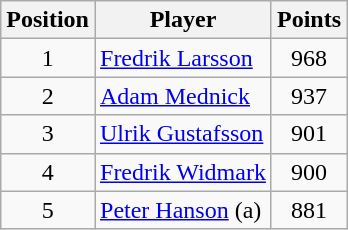<table class="wikitable">
<tr>
<th>Position</th>
<th>Player</th>
<th>Points</th>
</tr>
<tr>
<td align=center>1</td>
<td> <a href='#'>Fredrik Larsson</a></td>
<td align=center>968</td>
</tr>
<tr>
<td align=center>2</td>
<td> <a href='#'>Adam Mednick</a></td>
<td align=center>937</td>
</tr>
<tr>
<td align=center>3</td>
<td> <a href='#'>Ulrik Gustafsson</a></td>
<td align=center>901</td>
</tr>
<tr>
<td align=center>4</td>
<td> <a href='#'>Fredrik Widmark</a></td>
<td align=center>900</td>
</tr>
<tr>
<td align=center>5</td>
<td> <a href='#'>Peter Hanson</a> (a)</td>
<td align=center>881</td>
</tr>
</table>
